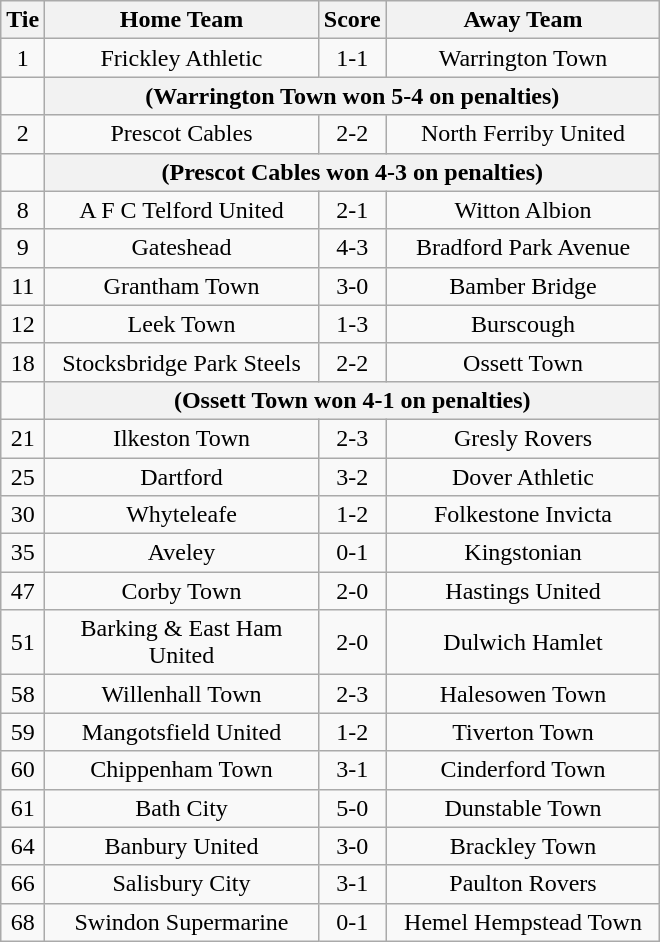<table class="wikitable" style="text-align:center;">
<tr>
<th width=20>Tie</th>
<th width=175>Home Team</th>
<th width=20>Score</th>
<th width=175>Away Team</th>
</tr>
<tr>
<td>1</td>
<td>Frickley Athletic</td>
<td>1-1</td>
<td>Warrington Town</td>
</tr>
<tr>
<td></td>
<th colspan="5">(Warrington Town won 5-4 on penalties)</th>
</tr>
<tr>
<td>2</td>
<td>Prescot Cables</td>
<td>2-2</td>
<td>North Ferriby United</td>
</tr>
<tr>
<td></td>
<th colspan="5">(Prescot Cables won 4-3 on penalties)</th>
</tr>
<tr>
<td>8</td>
<td>A F C Telford United</td>
<td>2-1</td>
<td>Witton Albion</td>
</tr>
<tr>
<td>9</td>
<td>Gateshead</td>
<td>4-3</td>
<td>Bradford Park Avenue</td>
</tr>
<tr>
<td>11</td>
<td>Grantham Town</td>
<td>3-0</td>
<td>Bamber Bridge</td>
</tr>
<tr>
<td>12</td>
<td>Leek Town</td>
<td>1-3</td>
<td>Burscough</td>
</tr>
<tr>
<td>18</td>
<td>Stocksbridge Park Steels</td>
<td>2-2</td>
<td>Ossett Town</td>
</tr>
<tr>
<td></td>
<th colspan="5">(Ossett Town won 4-1 on penalties)</th>
</tr>
<tr>
<td>21</td>
<td>Ilkeston Town</td>
<td>2-3</td>
<td>Gresly Rovers</td>
</tr>
<tr>
<td>25</td>
<td>Dartford</td>
<td>3-2</td>
<td>Dover Athletic</td>
</tr>
<tr>
<td>30</td>
<td>Whyteleafe</td>
<td>1-2</td>
<td>Folkestone Invicta</td>
</tr>
<tr>
<td>35</td>
<td>Aveley</td>
<td>0-1</td>
<td>Kingstonian</td>
</tr>
<tr>
<td>47</td>
<td>Corby Town</td>
<td>2-0</td>
<td>Hastings United</td>
</tr>
<tr>
<td>51</td>
<td>Barking & East Ham United</td>
<td>2-0</td>
<td>Dulwich Hamlet</td>
</tr>
<tr>
<td>58</td>
<td>Willenhall Town</td>
<td>2-3</td>
<td>Halesowen Town</td>
</tr>
<tr>
<td>59</td>
<td>Mangotsfield United</td>
<td>1-2</td>
<td>Tiverton Town</td>
</tr>
<tr>
<td>60</td>
<td>Chippenham Town</td>
<td>3-1</td>
<td>Cinderford Town</td>
</tr>
<tr>
<td>61</td>
<td>Bath City</td>
<td>5-0</td>
<td>Dunstable Town</td>
</tr>
<tr>
<td>64</td>
<td>Banbury United</td>
<td>3-0</td>
<td>Brackley Town</td>
</tr>
<tr>
<td>66</td>
<td>Salisbury City</td>
<td>3-1</td>
<td>Paulton Rovers</td>
</tr>
<tr>
<td>68</td>
<td>Swindon Supermarine</td>
<td>0-1</td>
<td>Hemel Hempstead Town</td>
</tr>
</table>
